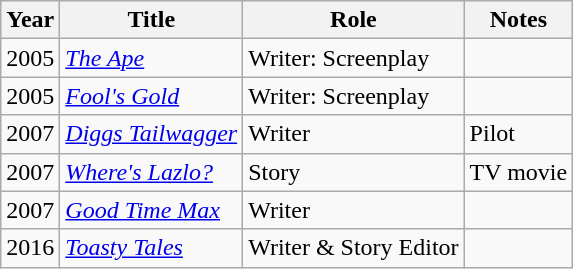<table class="wikitable sortable">
<tr>
<th>Year</th>
<th>Title</th>
<th>Role</th>
<th>Notes</th>
</tr>
<tr>
<td>2005</td>
<td><a href='#'><em>The Ape</em></a></td>
<td>Writer: Screenplay</td>
<td></td>
</tr>
<tr>
<td>2005</td>
<td><a href='#'><em>Fool's Gold</em></a></td>
<td>Writer: Screenplay</td>
<td></td>
</tr>
<tr>
<td>2007</td>
<td><em><a href='#'>Diggs Tailwagger</a></em></td>
<td>Writer</td>
<td>Pilot</td>
</tr>
<tr>
<td>2007</td>
<td><a href='#'><em>Where's Lazlo?</em></a></td>
<td>Story</td>
<td>TV movie</td>
</tr>
<tr>
<td>2007</td>
<td><em><a href='#'>Good Time Max</a></em></td>
<td>Writer</td>
<td></td>
</tr>
<tr>
<td>2016</td>
<td><em><a href='#'>Toasty Tales</a></em></td>
<td>Writer & Story Editor</td>
<td></td>
</tr>
</table>
